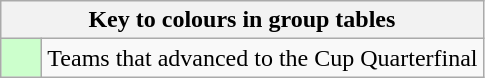<table class="wikitable" style="text-align: center;">
<tr>
<th colspan=2>Key to colours in group tables</th>
</tr>
<tr>
<td style="background:#cfc; width:20px;"></td>
<td align=left>Teams that advanced to the Cup Quarterfinal</td>
</tr>
</table>
